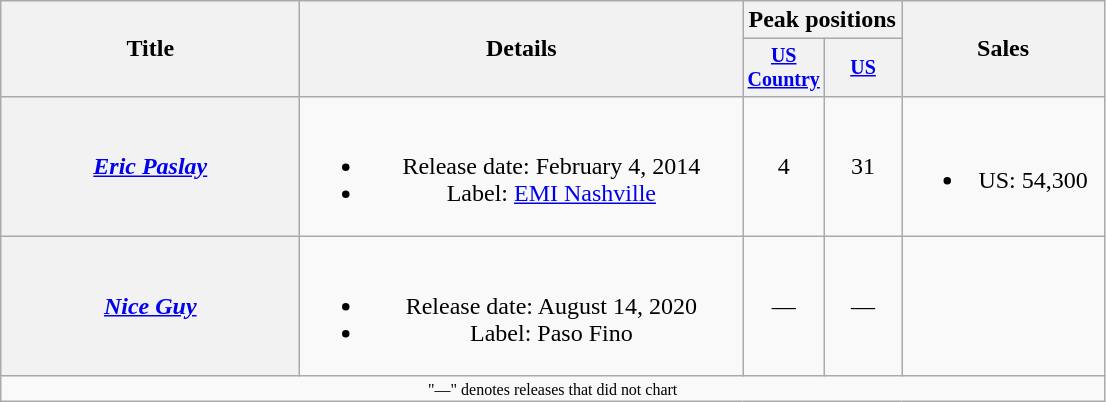<table class="wikitable plainrowheaders" style="text-align:center;">
<tr>
<th rowspan="2" style="width:12em;">Title</th>
<th rowspan="2" style="width:18em;">Details</th>
<th colspan="2">Peak positions</th>
<th rowspan="2" style="width:8em;">Sales</th>
</tr>
<tr style="font-size:smaller;">
<th style="width:45px;"><a href='#'>US Country</a><br></th>
<th style="width:45px;"><a href='#'>US</a><br></th>
</tr>
<tr>
<th scope="row"><em><a href='#'>Eric Paslay</a></em></th>
<td><br><ul><li>Release date: February 4, 2014</li><li>Label: <a href='#'>EMI Nashville</a></li></ul></td>
<td>4</td>
<td>31</td>
<td><br><ul><li>US: 54,300</li></ul></td>
</tr>
<tr>
<th scope="row"><em><a href='#'>Nice Guy</a></em></th>
<td><br><ul><li>Release date: August 14, 2020</li><li>Label: Paso Fino</li></ul></td>
<td>—</td>
<td>—</td>
<td></td>
</tr>
<tr>
<td colspan="5" style="font-size:8pt">"—" denotes releases that did not chart</td>
</tr>
</table>
